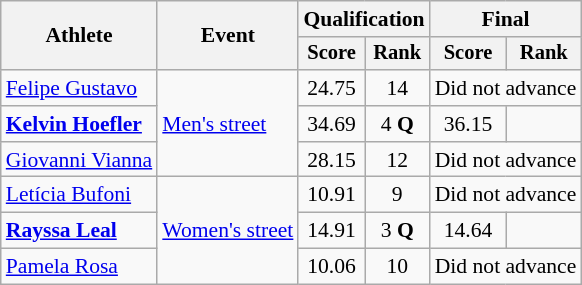<table class="wikitable" style="font-size:90%">
<tr>
<th rowspan="2">Athlete</th>
<th rowspan="2">Event</th>
<th colspan="2">Qualification</th>
<th colspan="2">Final</th>
</tr>
<tr style="font-size: 95%">
<th>Score</th>
<th>Rank</th>
<th>Score</th>
<th>Rank</th>
</tr>
<tr align=center>
<td align=left><a href='#'>Felipe Gustavo</a></td>
<td align=left rowspan=3><a href='#'>Men's street</a></td>
<td>24.75</td>
<td>14</td>
<td colspan="2">Did not advance</td>
</tr>
<tr align=center>
<td align=left><strong><a href='#'>Kelvin Hoefler</a></strong></td>
<td>34.69</td>
<td>4 <strong>Q</strong></td>
<td>36.15</td>
<td></td>
</tr>
<tr align=center>
<td align=left><a href='#'>Giovanni Vianna</a></td>
<td>28.15</td>
<td>12</td>
<td colspan="2">Did not advance</td>
</tr>
<tr align=center>
<td align=left><a href='#'>Letícia Bufoni</a></td>
<td align=left rowspan=3><a href='#'>Women's street</a></td>
<td>10.91</td>
<td>9</td>
<td colspan="2">Did not advance</td>
</tr>
<tr align=center>
<td align=left><strong><a href='#'>Rayssa Leal</a></strong></td>
<td>14.91</td>
<td>3 <strong>Q</strong></td>
<td>14.64</td>
<td></td>
</tr>
<tr align=center>
<td align=left><a href='#'>Pamela Rosa</a></td>
<td>10.06</td>
<td>10</td>
<td colspan="2">Did not advance</td>
</tr>
</table>
